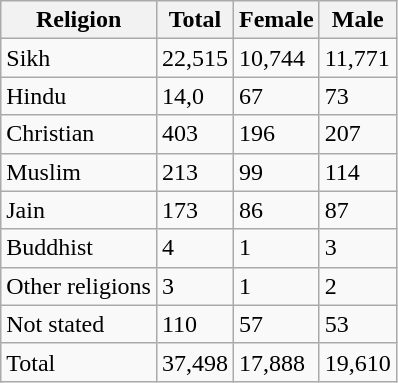<table class="wikitable sortable">
<tr>
<th>Religion</th>
<th>Total</th>
<th>Female</th>
<th>Male</th>
</tr>
<tr>
<td>Sikh</td>
<td>22,515</td>
<td>10,744</td>
<td>11,771</td>
</tr>
<tr>
<td>Hindu</td>
<td>14,0</td>
<td>67</td>
<td>73</td>
</tr>
<tr>
<td>Christian</td>
<td>403</td>
<td>196</td>
<td>207</td>
</tr>
<tr>
<td>Muslim</td>
<td>213</td>
<td>99</td>
<td>114</td>
</tr>
<tr>
<td>Jain</td>
<td>173</td>
<td>86</td>
<td>87</td>
</tr>
<tr>
<td>Buddhist</td>
<td>4</td>
<td>1</td>
<td>3</td>
</tr>
<tr>
<td>Other religions</td>
<td>3</td>
<td>1</td>
<td>2</td>
</tr>
<tr>
<td>Not stated</td>
<td>110</td>
<td>57</td>
<td>53</td>
</tr>
<tr>
<td>Total</td>
<td>37,498</td>
<td>17,888</td>
<td>19,610</td>
</tr>
</table>
